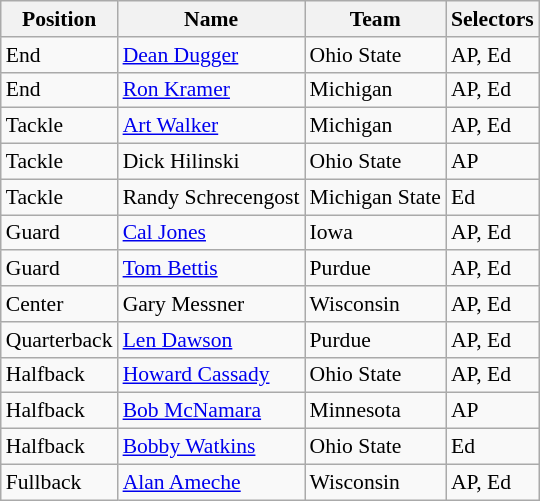<table class="wikitable" style="font-size: 90%">
<tr>
<th>Position</th>
<th>Name</th>
<th>Team</th>
<th>Selectors</th>
</tr>
<tr>
<td>End</td>
<td><a href='#'>Dean Dugger</a></td>
<td>Ohio State</td>
<td>AP, Ed</td>
</tr>
<tr>
<td>End</td>
<td><a href='#'>Ron Kramer</a></td>
<td>Michigan</td>
<td>AP, Ed</td>
</tr>
<tr>
<td>Tackle</td>
<td><a href='#'>Art Walker</a></td>
<td>Michigan</td>
<td>AP, Ed</td>
</tr>
<tr>
<td>Tackle</td>
<td>Dick Hilinski</td>
<td>Ohio State</td>
<td>AP</td>
</tr>
<tr>
<td>Tackle</td>
<td>Randy Schrecengost</td>
<td>Michigan State</td>
<td>Ed</td>
</tr>
<tr>
<td>Guard</td>
<td><a href='#'>Cal Jones</a></td>
<td>Iowa</td>
<td>AP, Ed</td>
</tr>
<tr>
<td>Guard</td>
<td><a href='#'>Tom Bettis</a></td>
<td>Purdue</td>
<td>AP, Ed</td>
</tr>
<tr>
<td>Center</td>
<td>Gary Messner</td>
<td>Wisconsin</td>
<td>AP, Ed</td>
</tr>
<tr>
<td>Quarterback</td>
<td><a href='#'>Len Dawson</a></td>
<td>Purdue</td>
<td>AP, Ed</td>
</tr>
<tr>
<td>Halfback</td>
<td><a href='#'>Howard Cassady</a></td>
<td>Ohio State</td>
<td>AP, Ed</td>
</tr>
<tr>
<td>Halfback</td>
<td><a href='#'>Bob McNamara</a></td>
<td>Minnesota</td>
<td>AP</td>
</tr>
<tr>
<td>Halfback</td>
<td><a href='#'>Bobby Watkins</a></td>
<td>Ohio State</td>
<td>Ed</td>
</tr>
<tr>
<td>Fullback</td>
<td><a href='#'>Alan Ameche</a></td>
<td>Wisconsin</td>
<td>AP, Ed</td>
</tr>
</table>
